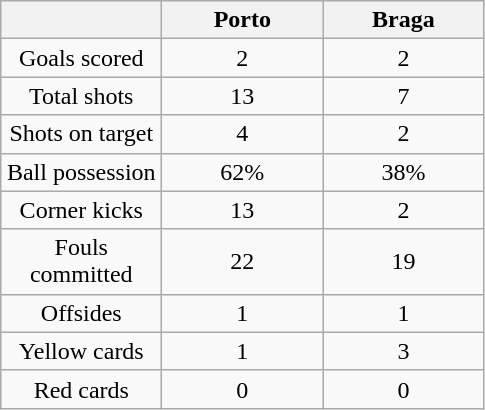<table class="wikitable" style="text-align:center">
<tr>
<th width="100"></th>
<th width="100">Porto</th>
<th width="100">Braga</th>
</tr>
<tr>
<td>Goals scored</td>
<td>2</td>
<td>2</td>
</tr>
<tr>
<td>Total shots</td>
<td>13</td>
<td>7</td>
</tr>
<tr>
<td>Shots on target</td>
<td>4</td>
<td>2</td>
</tr>
<tr>
<td>Ball possession</td>
<td>62%</td>
<td>38%</td>
</tr>
<tr>
<td>Corner kicks</td>
<td>13</td>
<td>2</td>
</tr>
<tr>
<td>Fouls committed</td>
<td>22</td>
<td>19</td>
</tr>
<tr>
<td>Offsides</td>
<td>1</td>
<td>1</td>
</tr>
<tr>
<td>Yellow cards</td>
<td>1</td>
<td>3</td>
</tr>
<tr>
<td>Red cards</td>
<td>0</td>
<td>0</td>
</tr>
</table>
